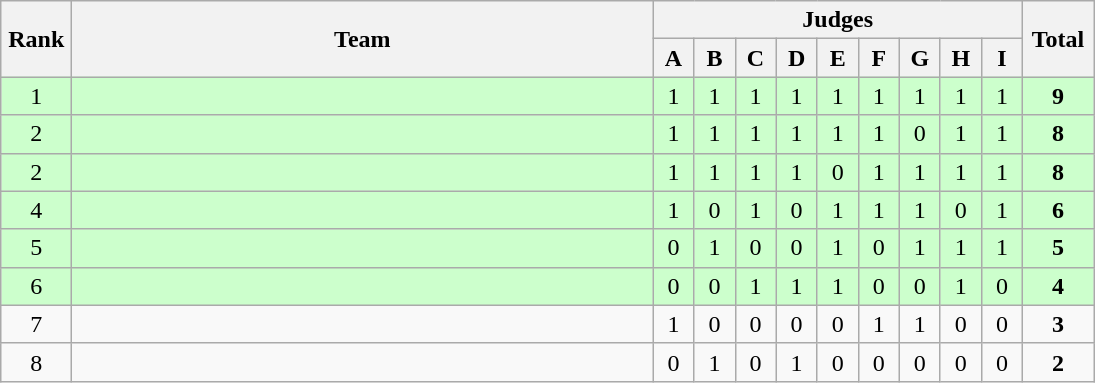<table class=wikitable style="text-align:center">
<tr>
<th rowspan="2" width=40>Rank</th>
<th rowspan="2" width=380>Team</th>
<th colspan="9">Judges</th>
<th rowspan="2" width=40>Total</th>
</tr>
<tr>
<th width=20>A</th>
<th width=20>B</th>
<th width=20>C</th>
<th width=20>D</th>
<th width=20>E</th>
<th width=20>F</th>
<th width=20>G</th>
<th width=20>H</th>
<th width=20>I</th>
</tr>
<tr bgcolor="ccffcc">
<td>1</td>
<td align=left></td>
<td>1</td>
<td>1</td>
<td>1</td>
<td>1</td>
<td>1</td>
<td>1</td>
<td>1</td>
<td>1</td>
<td>1</td>
<td><strong>9</strong></td>
</tr>
<tr bgcolor="ccffcc">
<td>2</td>
<td align=left></td>
<td>1</td>
<td>1</td>
<td>1</td>
<td>1</td>
<td>1</td>
<td>1</td>
<td>0</td>
<td>1</td>
<td>1</td>
<td><strong>8</strong></td>
</tr>
<tr bgcolor="ccffcc">
<td>2</td>
<td align=left></td>
<td>1</td>
<td>1</td>
<td>1</td>
<td>1</td>
<td>0</td>
<td>1</td>
<td>1</td>
<td>1</td>
<td>1</td>
<td><strong>8</strong></td>
</tr>
<tr bgcolor="ccffcc">
<td>4</td>
<td align=left></td>
<td>1</td>
<td>0</td>
<td>1</td>
<td>0</td>
<td>1</td>
<td>1</td>
<td>1</td>
<td>0</td>
<td>1</td>
<td><strong>6</strong></td>
</tr>
<tr bgcolor="ccffcc">
<td>5</td>
<td align=left></td>
<td>0</td>
<td>1</td>
<td>0</td>
<td>0</td>
<td>1</td>
<td>0</td>
<td>1</td>
<td>1</td>
<td>1</td>
<td><strong>5</strong></td>
</tr>
<tr bgcolor="ccffcc">
<td>6</td>
<td align=left></td>
<td>0</td>
<td>0</td>
<td>1</td>
<td>1</td>
<td>1</td>
<td>0</td>
<td>0</td>
<td>1</td>
<td>0</td>
<td><strong>4</strong></td>
</tr>
<tr>
<td>7</td>
<td align=left></td>
<td>1</td>
<td>0</td>
<td>0</td>
<td>0</td>
<td>0</td>
<td>1</td>
<td>1</td>
<td>0</td>
<td>0</td>
<td><strong>3</strong></td>
</tr>
<tr>
<td>8</td>
<td align=left></td>
<td>0</td>
<td>1</td>
<td>0</td>
<td>1</td>
<td>0</td>
<td>0</td>
<td>0</td>
<td>0</td>
<td>0</td>
<td><strong>2</strong></td>
</tr>
</table>
